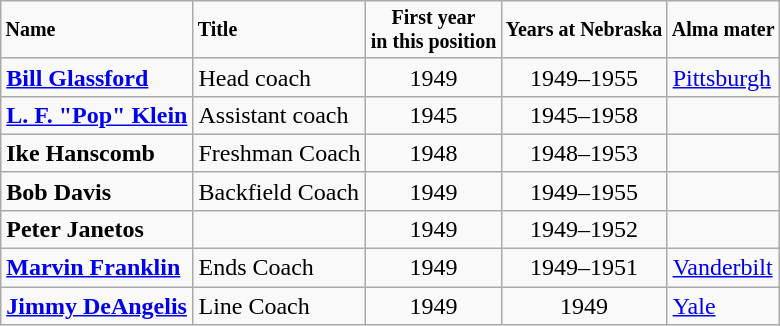<table class="wikitable">
<tr style="font-size:smaller">
<td><strong>Name</strong></td>
<td><strong>Title</strong></td>
<td align="center"><strong>First year<br>in this position</strong></td>
<td align="center"><strong>Years at Nebraska</strong></td>
<td><strong>Alma mater</strong></td>
</tr>
<tr>
<td><strong><a href='#'>Bill Glassford</a></strong></td>
<td>Head coach</td>
<td align="center">1949</td>
<td align="center">1949–1955</td>
<td><a href='#'>Pittsburgh</a></td>
</tr>
<tr>
<td><strong><a href='#'>L. F. "Pop" Klein</a></strong></td>
<td>Assistant coach</td>
<td align="center">1945</td>
<td align="center">1945–1958</td>
<td></td>
</tr>
<tr>
<td><strong>Ike Hanscomb</strong></td>
<td>Freshman Coach</td>
<td align="center">1948</td>
<td align="center">1948–1953</td>
<td></td>
</tr>
<tr>
<td><strong>Bob Davis</strong></td>
<td>Backfield Coach</td>
<td align="center">1949</td>
<td align="center">1949–1955</td>
<td></td>
</tr>
<tr>
<td><strong>Peter Janetos</strong></td>
<td></td>
<td align="center">1949</td>
<td align="center">1949–1952</td>
<td></td>
</tr>
<tr>
<td><strong><a href='#'>Marvin Franklin</a></strong></td>
<td>Ends Coach</td>
<td align="center">1949</td>
<td align="center">1949–1951</td>
<td><a href='#'>Vanderbilt</a></td>
</tr>
<tr>
<td><strong><a href='#'>Jimmy DeAngelis</a></strong></td>
<td>Line Coach</td>
<td align="center">1949</td>
<td align="center">1949</td>
<td><a href='#'>Yale</a></td>
</tr>
</table>
